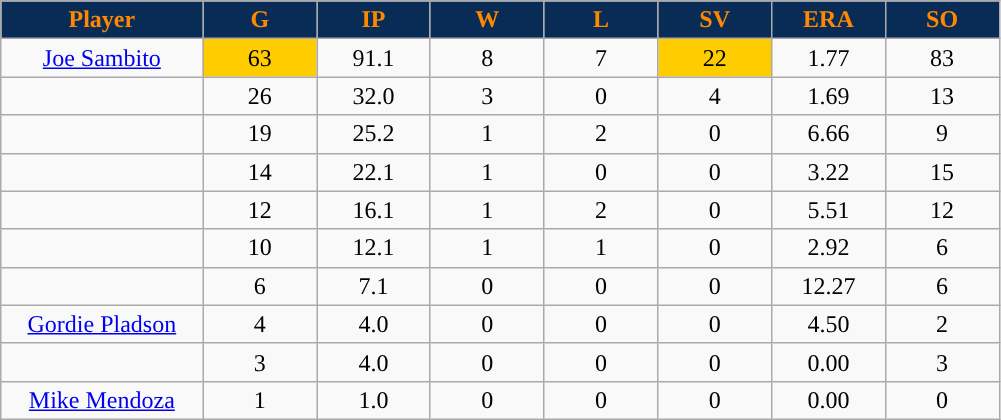<table class="wikitable sortable">
<tr>
<th style="background:#092c57;color:#FF8800;" width="16%">Player</th>
<th style="background:#092c57;color:#FF8800;" width="9%">G</th>
<th style="background:#092c57;color:#FF8800;" width="9%">IP</th>
<th style="background:#092c57;color:#FF8800;" width="9%">W</th>
<th style="background:#092c57;color:#FF8800;" width="9%">L</th>
<th style="background:#092c57;color:#FF8800;" width="9%">SV</th>
<th style="background:#092c57;color:#FF8800;" width="9%">ERA</th>
<th style="background:#092c57;color:#FF8800;" width="9%">SO</th>
</tr>
<tr align="center">
<td><a href='#'>Joe Sambito</a></td>
<td style="background:#fc0;">63</td>
<td>91.1</td>
<td>8</td>
<td>7</td>
<td style="background:#fc0;">22</td>
<td>1.77</td>
<td>83</td>
</tr>
<tr align="center">
<td></td>
<td>26</td>
<td>32.0</td>
<td>3</td>
<td>0</td>
<td>4</td>
<td>1.69</td>
<td>13</td>
</tr>
<tr align="center">
<td></td>
<td>19</td>
<td>25.2</td>
<td>1</td>
<td>2</td>
<td>0</td>
<td>6.66</td>
<td>9</td>
</tr>
<tr align="center">
<td></td>
<td>14</td>
<td>22.1</td>
<td>1</td>
<td>0</td>
<td>0</td>
<td>3.22</td>
<td>15</td>
</tr>
<tr align="center">
<td></td>
<td>12</td>
<td>16.1</td>
<td>1</td>
<td>2</td>
<td>0</td>
<td>5.51</td>
<td>12</td>
</tr>
<tr align="center">
<td></td>
<td>10</td>
<td>12.1</td>
<td>1</td>
<td>1</td>
<td>0</td>
<td>2.92</td>
<td>6</td>
</tr>
<tr align="center">
<td></td>
<td>6</td>
<td>7.1</td>
<td>0</td>
<td>0</td>
<td>0</td>
<td>12.27</td>
<td>6</td>
</tr>
<tr align="center">
<td><a href='#'>Gordie Pladson</a></td>
<td>4</td>
<td>4.0</td>
<td>0</td>
<td>0</td>
<td>0</td>
<td>4.50</td>
<td>2</td>
</tr>
<tr align="center">
<td></td>
<td>3</td>
<td>4.0</td>
<td>0</td>
<td>0</td>
<td>0</td>
<td>0.00</td>
<td>3</td>
</tr>
<tr align="center">
<td><a href='#'>Mike Mendoza</a></td>
<td>1</td>
<td>1.0</td>
<td>0</td>
<td>0</td>
<td>0</td>
<td>0.00</td>
<td>0</td>
</tr>
</table>
